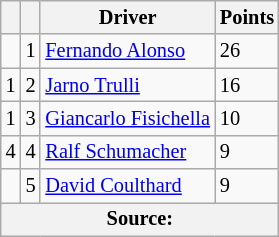<table class="wikitable" style="font-size: 85%;">
<tr>
<th></th>
<th></th>
<th>Driver</th>
<th>Points</th>
</tr>
<tr>
<td></td>
<td align="center">1</td>
<td> <a href='#'>Fernando Alonso</a></td>
<td>26</td>
</tr>
<tr>
<td> 1</td>
<td align="center">2</td>
<td> <a href='#'>Jarno Trulli</a></td>
<td>16</td>
</tr>
<tr>
<td> 1</td>
<td align="center">3</td>
<td> <a href='#'>Giancarlo Fisichella</a></td>
<td>10</td>
</tr>
<tr>
<td> 4</td>
<td align="center">4</td>
<td> <a href='#'>Ralf Schumacher</a></td>
<td>9</td>
</tr>
<tr>
<td></td>
<td align="center">5</td>
<td> <a href='#'>David Coulthard</a></td>
<td>9</td>
</tr>
<tr>
<th colspan=4>Source: </th>
</tr>
</table>
